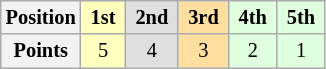<table class="wikitable" style="font-size:85%; text-align:center">
<tr>
<th>Position</th>
<td style="background:#ffffbf;"> <strong>1st</strong> </td>
<td style="background:#dfdfdf;"> <strong>2nd</strong> </td>
<td style="background:#ffdf9f;"> <strong>3rd</strong> </td>
<td style="background:#dfffdf;"> <strong>4th</strong> </td>
<td style="background:#dfffdf;"> <strong>5th</strong> </td>
</tr>
<tr>
<th>Points</th>
<td style="background:#ffffbf;">5</td>
<td style="background:#dfdfdf;">4</td>
<td style="background:#ffdf9f;">3</td>
<td style="background:#dfffdf;">2</td>
<td style="background:#dfffdf;">1</td>
</tr>
</table>
